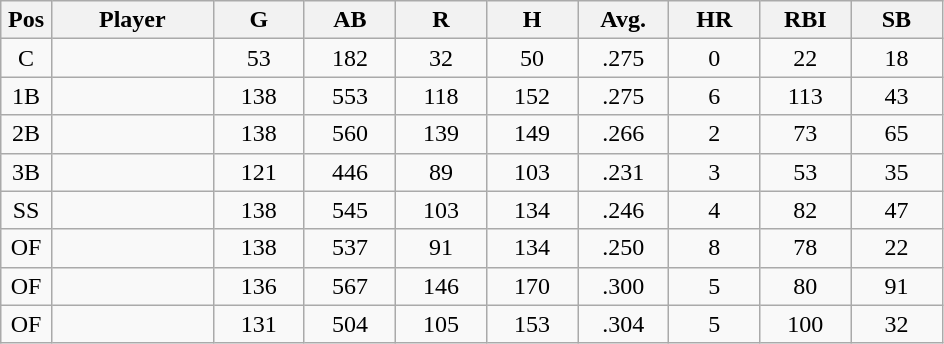<table class="wikitable sortable">
<tr>
<th bgcolor="#DDDDFF" width="5%">Pos</th>
<th bgcolor="#DDDDFF" width="16%">Player</th>
<th bgcolor="#DDDDFF" width="9%">G</th>
<th bgcolor="#DDDDFF" width="9%">AB</th>
<th bgcolor="#DDDDFF" width="9%">R</th>
<th bgcolor="#DDDDFF" width="9%">H</th>
<th bgcolor="#DDDDFF" width="9%">Avg.</th>
<th bgcolor="#DDDDFF" width="9%">HR</th>
<th bgcolor="#DDDDFF" width="9%">RBI</th>
<th bgcolor="#DDDDFF" width="9%">SB</th>
</tr>
<tr align="center">
<td>C</td>
<td></td>
<td>53</td>
<td>182</td>
<td>32</td>
<td>50</td>
<td>.275</td>
<td>0</td>
<td>22</td>
<td>18</td>
</tr>
<tr align="center">
<td>1B</td>
<td></td>
<td>138</td>
<td>553</td>
<td>118</td>
<td>152</td>
<td>.275</td>
<td>6</td>
<td>113</td>
<td>43</td>
</tr>
<tr align="center">
<td>2B</td>
<td></td>
<td>138</td>
<td>560</td>
<td>139</td>
<td>149</td>
<td>.266</td>
<td>2</td>
<td>73</td>
<td>65</td>
</tr>
<tr align="center">
<td>3B</td>
<td></td>
<td>121</td>
<td>446</td>
<td>89</td>
<td>103</td>
<td>.231</td>
<td>3</td>
<td>53</td>
<td>35</td>
</tr>
<tr align="center">
<td>SS</td>
<td></td>
<td>138</td>
<td>545</td>
<td>103</td>
<td>134</td>
<td>.246</td>
<td>4</td>
<td>82</td>
<td>47</td>
</tr>
<tr align="center">
<td>OF</td>
<td></td>
<td>138</td>
<td>537</td>
<td>91</td>
<td>134</td>
<td>.250</td>
<td>8</td>
<td>78</td>
<td>22</td>
</tr>
<tr align="center">
<td>OF</td>
<td></td>
<td>136</td>
<td>567</td>
<td>146</td>
<td>170</td>
<td>.300</td>
<td>5</td>
<td>80</td>
<td>91</td>
</tr>
<tr align="center">
<td>OF</td>
<td></td>
<td>131</td>
<td>504</td>
<td>105</td>
<td>153</td>
<td>.304</td>
<td>5</td>
<td>100</td>
<td>32</td>
</tr>
</table>
